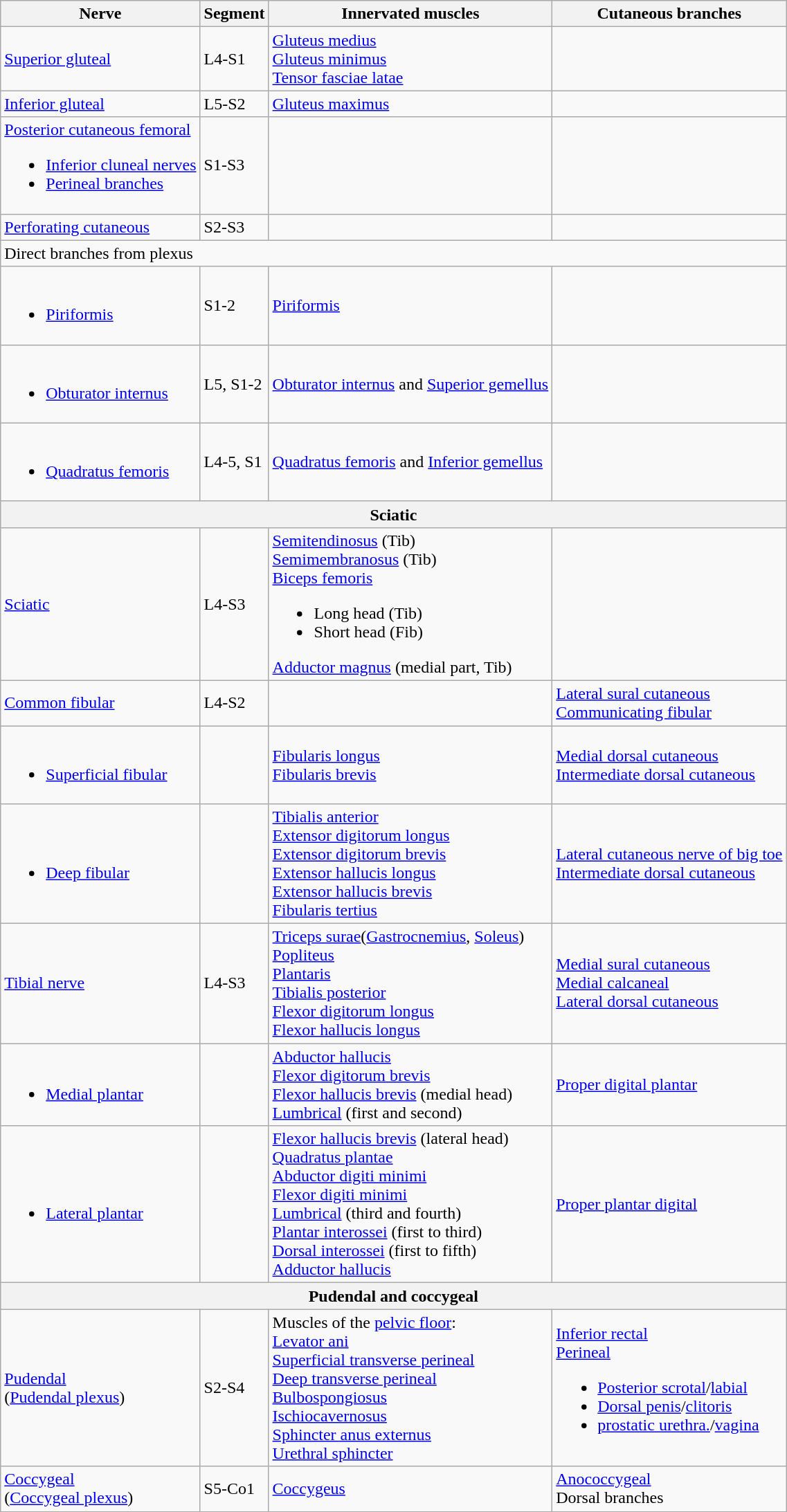<table class="wikitable" align="center">
<tr>
<th>Nerve</th>
<th>Segment</th>
<th>Innervated muscles</th>
<th>Cutaneous branches</th>
</tr>
<tr>
<td><a href='#'>Superior gluteal</a></td>
<td>L4-S1</td>
<td><a href='#'>Gluteus medius</a><br><a href='#'>Gluteus minimus</a><br><a href='#'>Tensor fasciae latae</a></td>
<td></td>
</tr>
<tr>
<td><a href='#'>Inferior gluteal</a></td>
<td>L5-S2</td>
<td><a href='#'>Gluteus maximus</a></td>
<td></td>
</tr>
<tr>
<td><a href='#'>Posterior cutaneous femoral</a><br><ul><li><a href='#'>Inferior cluneal nerves</a></li><li><a href='#'>Perineal branches</a></li></ul></td>
<td>S1-S3</td>
<td></td>
<td></td>
</tr>
<tr>
<td><a href='#'>Perforating cutaneous</a></td>
<td>S2-S3</td>
<td></td>
<td></td>
</tr>
<tr>
<td colspan=4>Direct branches from plexus</td>
</tr>
<tr>
<td><br><ul><li><a href='#'>Piriformis</a></li></ul></td>
<td>S1-2</td>
<td><a href='#'>Piriformis</a></td>
<td></td>
</tr>
<tr>
<td><br><ul><li><a href='#'>Obturator internus</a></li></ul></td>
<td>L5, S1-2</td>
<td><a href='#'>Obturator internus</a> and <a href='#'>Superior gemellus</a></td>
<td></td>
</tr>
<tr>
<td><br><ul><li><a href='#'>Quadratus femoris</a></li></ul></td>
<td>L4-5, S1</td>
<td><a href='#'>Quadratus femoris</a> and <a href='#'>Inferior gemellus</a></td>
<td></td>
</tr>
<tr>
<th colspan=4>Sciatic</th>
</tr>
<tr>
<td><a href='#'>Sciatic</a></td>
<td>L4-S3</td>
<td><a href='#'>Semitendinosus</a> (Tib)<br><a href='#'>Semimembranosus</a> (Tib)<br><a href='#'>Biceps femoris</a><br><ul><li>Long head (Tib)</li><li>Short head (Fib)</li></ul><a href='#'>Adductor magnus</a> (medial part, Tib)</td>
<td></td>
</tr>
<tr>
<td><a href='#'>Common fibular</a></td>
<td>L4-S2</td>
<td></td>
<td><a href='#'>Lateral sural cutaneous</a><br><a href='#'>Communicating fibular</a></td>
</tr>
<tr>
<td><br><ul><li><a href='#'>Superficial fibular</a></li></ul></td>
<td></td>
<td><a href='#'>Fibularis longus</a><br><a href='#'>Fibularis brevis</a></td>
<td><a href='#'>Medial dorsal cutaneous</a><br><a href='#'>Intermediate dorsal cutaneous</a></td>
</tr>
<tr>
<td><br><ul><li><a href='#'>Deep fibular</a></li></ul></td>
<td></td>
<td><a href='#'>Tibialis anterior</a><br><a href='#'>Extensor digitorum longus</a><br><a href='#'>Extensor digitorum brevis</a><br><a href='#'>Extensor hallucis longus</a><br><a href='#'>Extensor hallucis brevis</a><br><a href='#'>Fibularis tertius</a></td>
<td><a href='#'>Lateral cutaneous nerve of big toe</a><br><a href='#'>Intermediate dorsal cutaneous</a></td>
</tr>
<tr>
<td><a href='#'>Tibial nerve</a></td>
<td>L4-S3</td>
<td><a href='#'>Triceps surae</a>(<a href='#'>Gastrocnemius</a>, <a href='#'>Soleus</a>)<br><a href='#'>Popliteus</a><br><a href='#'>Plantaris</a><br><a href='#'>Tibialis posterior</a><br><a href='#'>Flexor digitorum longus</a><br><a href='#'>Flexor hallucis longus</a></td>
<td><a href='#'>Medial sural cutaneous</a><br><a href='#'>Medial calcaneal</a><br><a href='#'>Lateral dorsal cutaneous</a></td>
</tr>
<tr>
<td><br><ul><li><a href='#'>Medial plantar</a></li></ul></td>
<td></td>
<td><a href='#'>Abductor hallucis</a><br><a href='#'>Flexor digitorum brevis</a><br><a href='#'>Flexor hallucis brevis</a> (medial head)<br><a href='#'>Lumbrical</a> (first and second)</td>
<td><a href='#'>Proper digital plantar</a></td>
</tr>
<tr>
<td><br><ul><li><a href='#'>Lateral plantar</a></li></ul></td>
<td></td>
<td><a href='#'>Flexor hallucis brevis</a> (lateral head)<br><a href='#'>Quadratus plantae</a><br><a href='#'>Abductor digiti minimi</a><br><a href='#'>Flexor digiti minimi</a><br><a href='#'>Lumbrical</a> (third and fourth)<br><a href='#'>Plantar interossei</a> (first to third)<br><a href='#'>Dorsal interossei</a> (first to fifth)<br><a href='#'>Adductor hallucis</a></td>
<td><a href='#'>Proper plantar digital</a></td>
</tr>
<tr>
<th colspan=4>Pudendal and coccygeal</th>
</tr>
<tr>
<td><a href='#'>Pudendal</a><br>(<a href='#'>Pudendal plexus</a>)</td>
<td>S2-S4</td>
<td>Muscles of the <a href='#'>pelvic floor</a>:<br><a href='#'>Levator ani</a><br><a href='#'>Superficial transverse perineal</a><br><a href='#'>Deep transverse perineal</a><br><a href='#'>Bulbospongiosus</a><br><a href='#'>Ischiocavernosus</a><br><a href='#'>Sphincter anus externus</a><br><a href='#'>Urethral sphincter</a></td>
<td><a href='#'>Inferior rectal</a><br><a href='#'>Perineal</a><br><ul><li><a href='#'>Posterior scrotal</a>/<a href='#'>labial</a></li><li><a href='#'>Dorsal penis</a>/<a href='#'>clitoris</a></li><li><a href='#'>prostatic urethra.</a>/<a href='#'>vagina</a></li></ul></td>
</tr>
<tr>
<td><a href='#'>Coccygeal</a><br>(<a href='#'>Coccygeal plexus</a>)</td>
<td>S5-Co1</td>
<td><a href='#'>Coccygeus</a></td>
<td><a href='#'>Anococcygeal</a><br>Dorsal branches</td>
</tr>
</table>
